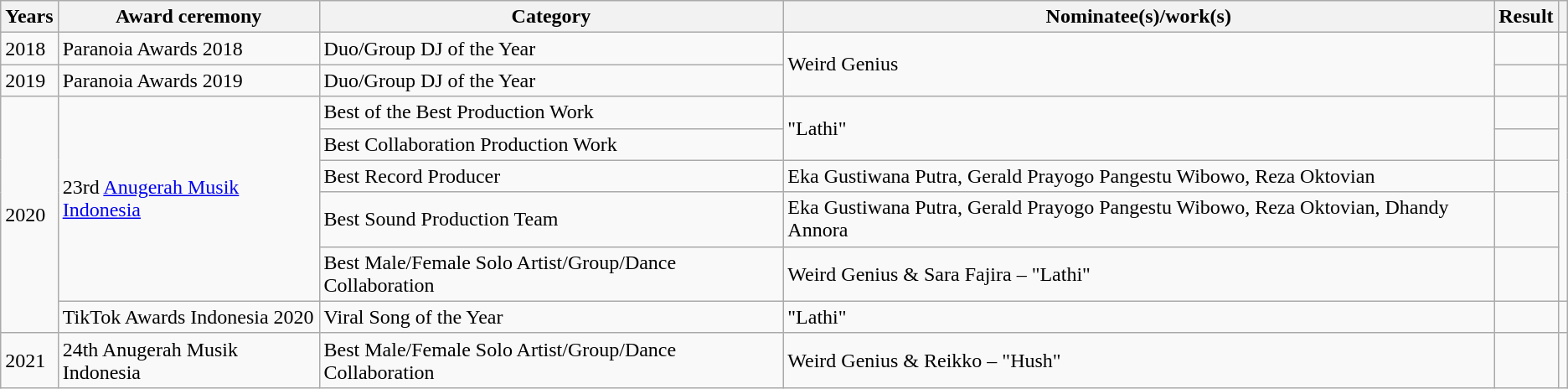<table class="wikitable sortable">
<tr>
<th>Years</th>
<th>Award ceremony</th>
<th>Category</th>
<th>Nominatee(s)/work(s)</th>
<th>Result</th>
<th class="unsortable"></th>
</tr>
<tr>
<td rowspan="1">2018</td>
<td>Paranoia Awards 2018</td>
<td>Duo/Group DJ of the Year</td>
<td rowspan="2">Weird Genius</td>
<td></td>
<td align="center"></td>
</tr>
<tr>
<td rowspan="1">2019</td>
<td>Paranoia Awards 2019</td>
<td>Duo/Group DJ of the Year</td>
<td></td>
<td align="center"></td>
</tr>
<tr>
<td rowspan="6">2020</td>
<td rowspan="5">23rd <a href='#'>Anugerah Musik Indonesia</a></td>
<td>Best of the Best Production Work</td>
<td rowspan="2">"Lathi"</td>
<td></td>
<td rowspan="5" align="center"></td>
</tr>
<tr>
<td>Best Collaboration Production Work</td>
<td></td>
</tr>
<tr>
<td>Best Record Producer</td>
<td>Eka Gustiwana Putra, Gerald Prayogo Pangestu Wibowo, Reza Oktovian</td>
<td></td>
</tr>
<tr>
<td>Best Sound Production Team</td>
<td>Eka Gustiwana Putra, Gerald Prayogo Pangestu Wibowo, Reza Oktovian, Dhandy Annora</td>
<td></td>
</tr>
<tr>
<td>Best Male/Female Solo Artist/Group/Dance Collaboration</td>
<td>Weird Genius & Sara Fajira – "Lathi"</td>
<td></td>
</tr>
<tr>
<td>TikTok Awards Indonesia 2020</td>
<td>Viral Song of the Year</td>
<td>"Lathi"</td>
<td></td>
<td></td>
</tr>
<tr>
<td>2021</td>
<td>24th Anugerah Musik Indonesia</td>
<td>Best Male/Female Solo Artist/Group/Dance Collaboration</td>
<td>Weird Genius & Reikko – "Hush"</td>
<td></td>
<td></td>
</tr>
</table>
